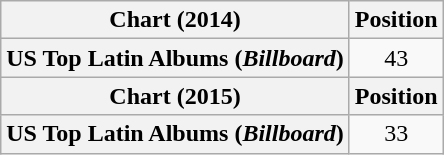<table class="wikitable plainrowheaders" style="text-align:center">
<tr>
<th scope="col">Chart (2014)</th>
<th scope="col">Position</th>
</tr>
<tr>
<th scope="row">US Top Latin Albums (<em>Billboard</em>)</th>
<td>43</td>
</tr>
<tr>
<th scope="col">Chart (2015)</th>
<th scope="col">Position</th>
</tr>
<tr>
<th scope="row">US Top Latin Albums (<em>Billboard</em>)</th>
<td>33</td>
</tr>
</table>
